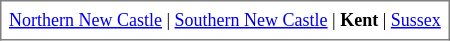<table border="1" cellspacing="0" cellpadding="5" rules="all" style="margin:1em 1em 1em 0; border-collapse:collapse; font-size:75%">
<tr>
<td><a href='#'>Northern New Castle</a>  | <a href='#'>Southern New Castle</a> | <strong>Kent</strong> | <a href='#'>Sussex</a></td>
</tr>
</table>
